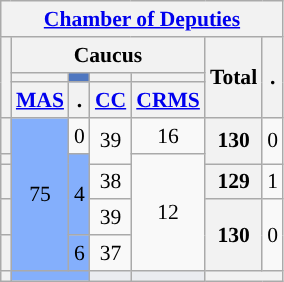<table class="wikitable" style="font-size: 90%; text-align:center;">
<tr>
<th colspan=7><a href='#'>Chamber of Deputies</a></th>
</tr>
<tr>
<th rowspan=3></th>
<th colspan=4>Caucus<br></th>
<th rowspan=3>Total</th>
<th rowspan=3>.</th>
</tr>
<tr>
<th style="background-color:"></th>
<th style="background-color:#4F77C0;"></th>
<th style="background-color:"></th>
<th style="background-color:"></th>
</tr>
<tr>
<th><a href='#'>MAS</a></th>
<th>.</th>
<th><a href='#'>CC</a></th>
<th><a href='#'>CRMS</a></th>
</tr>
<tr>
<th bgcolor="#EAECF0"></th>
<td style="background-color:#84AFFC;" rowspan=5>75</td>
<td>0</td>
<td rowspan=2>39</td>
<td>16</td>
<th bgcolor="#EAECF0" rowspan=2>130</th>
<td rowspan=2>0</td>
</tr>
<tr>
<th bgcolor="#EAECF0"></th>
<td style="background-color:#84AFFC;" rowspan=3>4</td>
<td rowspan=4>12</td>
</tr>
<tr>
<th bgcolor="#EAECF0"></th>
<td>38</td>
<th bgcolor="#EAECF0">129</th>
<td>1</td>
</tr>
<tr>
<th bgcolor="#EAECF0"></th>
<td>39</td>
<th bgcolor="#EAECF0" rowspan=2>130</th>
<td rowspan=2>0</td>
</tr>
<tr>
<th bgcolor="#EAECF0"></th>
<td style="background-color:#84AFFC;">6</td>
<td>37</td>
</tr>
<tr>
<th bgcolor="#EAECF0"></th>
<td style="background-color:#84AFFC;" colspan=2><strong></strong></td>
<td bgcolor="#EAECF0"></td>
<td bgcolor="#EAECF0"></td>
<th bgcolor="#EAECF0" colspan=2></th>
</tr>
</table>
